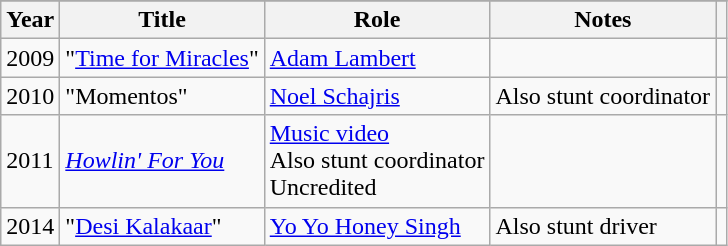<table class="wikitable sortable">
<tr>
</tr>
<tr>
<th>Year</th>
<th>Title</th>
<th>Role</th>
<th class="unsortable">Notes</th>
<th class="unsortable"></th>
</tr>
<tr>
<td>2009</td>
<td>"<a href='#'>Time for Miracles</a>"</td>
<td><a href='#'>Adam Lambert</a></td>
<td></td>
<td align=center></td>
</tr>
<tr>
<td>2010</td>
<td>"Momentos"</td>
<td><a href='#'>Noel Schajris</a></td>
<td>Also stunt coordinator</td>
<td align=center></td>
</tr>
<tr>
<td>2011</td>
<td><em><a href='#'>Howlin' For You</a></em></td>
<td><a href='#'>Music video</a><br>Also stunt coordinator<br>Uncredited</td>
<td align=center></td>
</tr>
<tr>
<td>2014</td>
<td>"<a href='#'>Desi Kalakaar</a>"</td>
<td><a href='#'>Yo Yo Honey Singh</a></td>
<td>Also stunt driver</td>
<td align=center></td>
</tr>
</table>
